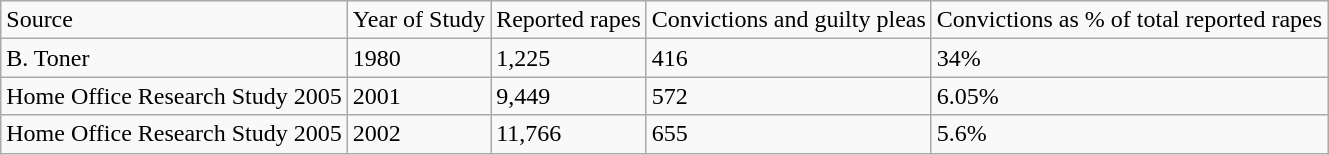<table class="wikitable">
<tr>
<td>Source</td>
<td>Year of Study</td>
<td>Reported rapes</td>
<td>Convictions and guilty pleas</td>
<td>Convictions as % of total reported rapes</td>
</tr>
<tr>
<td>B. Toner</td>
<td>1980</td>
<td>1,225</td>
<td>416</td>
<td>34%</td>
</tr>
<tr>
<td>Home Office Research Study 2005</td>
<td>2001</td>
<td>9,449</td>
<td>572</td>
<td>6.05%</td>
</tr>
<tr>
<td>Home Office Research Study 2005</td>
<td>2002</td>
<td>11,766</td>
<td>655</td>
<td>5.6%</td>
</tr>
</table>
